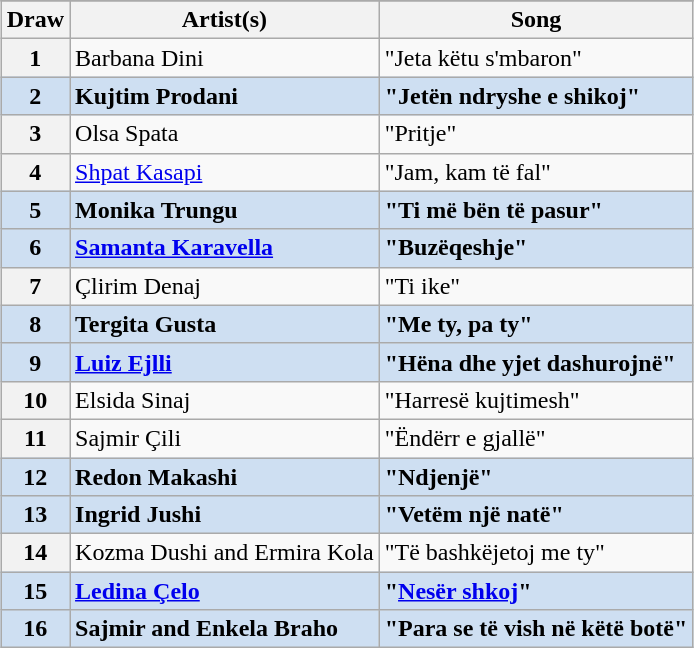<table class="sortable wikitable plainrowheaders" style="margin: 1em auto 1em auto;">
<tr>
</tr>
<tr>
<th scope="col">Draw</th>
<th scope="col">Artist(s)</th>
<th scope="col">Song</th>
</tr>
<tr>
<th scope="row" style="text-align:center;">1</th>
<td>Barbana Dini</td>
<td>"Jeta këtu s'mbaron"</td>
</tr>
<tr style="font-weight:bold; background:#CEDFF2;">
<th scope="row" style="text-align:center; font-weight:bold; background:#CEDFF2;">2</th>
<td>Kujtim Prodani</td>
<td>"Jetën ndryshe e shikoj"</td>
</tr>
<tr>
<th scope="row" style="text-align:center;">3</th>
<td>Olsa Spata</td>
<td>"Pritje"</td>
</tr>
<tr>
<th scope="row" style="text-align:center;">4</th>
<td><a href='#'>Shpat Kasapi</a></td>
<td>"Jam, kam të fal"</td>
</tr>
<tr style="font-weight:bold; background:#CEDFF2;">
<th scope="row" style="text-align:center; font-weight:bold; background:#CEDFF2;">5</th>
<td>Monika Trungu</td>
<td>"Ti më bën të pasur"</td>
</tr>
<tr style="font-weight:bold; background:#CEDFF2;">
<th scope="row" style="text-align:center; font-weight:bold; background:#CEDFF2;">6</th>
<td><a href='#'>Samanta Karavella</a></td>
<td>"Buzëqeshje"</td>
</tr>
<tr>
<th scope="row" style="text-align:center;">7</th>
<td>Çlirim Denaj</td>
<td>"Ti ike"</td>
</tr>
<tr style="font-weight:bold; background:#CEDFF2;">
<th scope="row" style="text-align:center; font-weight:bold; background:#CEDFF2;">8</th>
<td>Tergita Gusta</td>
<td>"Me ty, pa ty"</td>
</tr>
<tr style="font-weight:bold; background:#CEDFF2;">
<th scope="row" style="text-align:center; font-weight:bold; background:#CEDFF2;">9</th>
<td><a href='#'>Luiz Ejlli</a></td>
<td>"Hëna dhe yjet dashurojnë"</td>
</tr>
<tr>
<th scope="row" style="text-align:center;">10</th>
<td>Elsida Sinaj</td>
<td>"Harresë kujtimesh"</td>
</tr>
<tr>
<th scope="row" style="text-align:center;">11</th>
<td>Sajmir Çili</td>
<td>"Ëndërr e gjallë"</td>
</tr>
<tr style="font-weight:bold; background:#CEDFF2;">
<th scope="row" style="text-align:center; font-weight:bold; background:#CEDFF2;">12</th>
<td>Redon Makashi</td>
<td>"Ndjenjë"</td>
</tr>
<tr style="font-weight:bold; background:#CEDFF2;">
<th scope="row" style="text-align:center; font-weight:bold; background:#CEDFF2;">13</th>
<td>Ingrid Jushi</td>
<td>"Vetëm një natë"</td>
</tr>
<tr>
<th scope="row" style="text-align:center;">14</th>
<td>Kozma Dushi and Ermira Kola</td>
<td>"Të bashkëjetoj me ty"</td>
</tr>
<tr style="font-weight:bold; background:#CEDFF2;">
<th scope="row" style="text-align:center; font-weight:bold; background:#CEDFF2;">15</th>
<td><a href='#'>Ledina Çelo</a></td>
<td>"<a href='#'>Nesër shkoj</a>"</td>
</tr>
<tr style="font-weight:bold; background:#CEDFF2;">
<th scope="row" style="text-align:center; font-weight:bold; background:#CEDFF2;">16</th>
<td>Sajmir and Enkela Braho</td>
<td>"Para se të vish në këtë botë"</td>
</tr>
</table>
